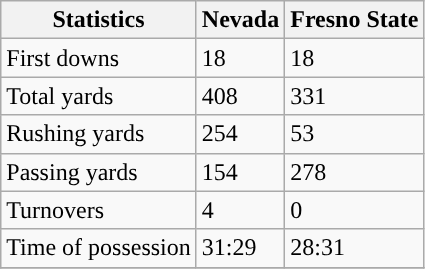<table class="wikitable">
<tr>
<th>Statistics</th>
<th>Nevada</th>
<th>Fresno State</th>
</tr>
<tr>
<td>First downs</td>
<td>18</td>
<td>18</td>
</tr>
<tr>
<td>Total yards</td>
<td>408</td>
<td>331</td>
</tr>
<tr>
<td>Rushing yards</td>
<td>254</td>
<td>53</td>
</tr>
<tr>
<td>Passing yards</td>
<td>154</td>
<td>278</td>
</tr>
<tr>
<td>Turnovers</td>
<td>4</td>
<td>0</td>
</tr>
<tr>
<td>Time of possession</td>
<td>31:29</td>
<td>28:31</td>
</tr>
<tr>
</tr>
</table>
